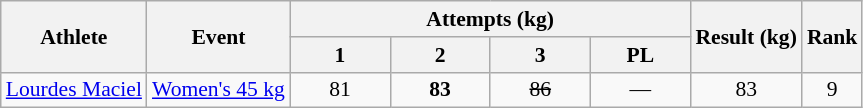<table class=wikitable style="font-size:90%">
<tr>
<th rowspan=2>Athlete</th>
<th rowspan=2>Event</th>
<th colspan=4>Attempts (kg)</th>
<th rowspan=2>Result (kg)</th>
<th rowspan=2>Rank</th>
</tr>
<tr>
<th width="60">1</th>
<th width="60">2</th>
<th width="60">3</th>
<th width="60">PL</th>
</tr>
<tr align=center>
<td align=left><a href='#'>Lourdes Maciel</a></td>
<td align=left><a href='#'>Women's 45 kg</a></td>
<td>81</td>
<td><strong>83</strong></td>
<td><s>86</s></td>
<td>—</td>
<td>83</td>
<td>9</td>
</tr>
</table>
